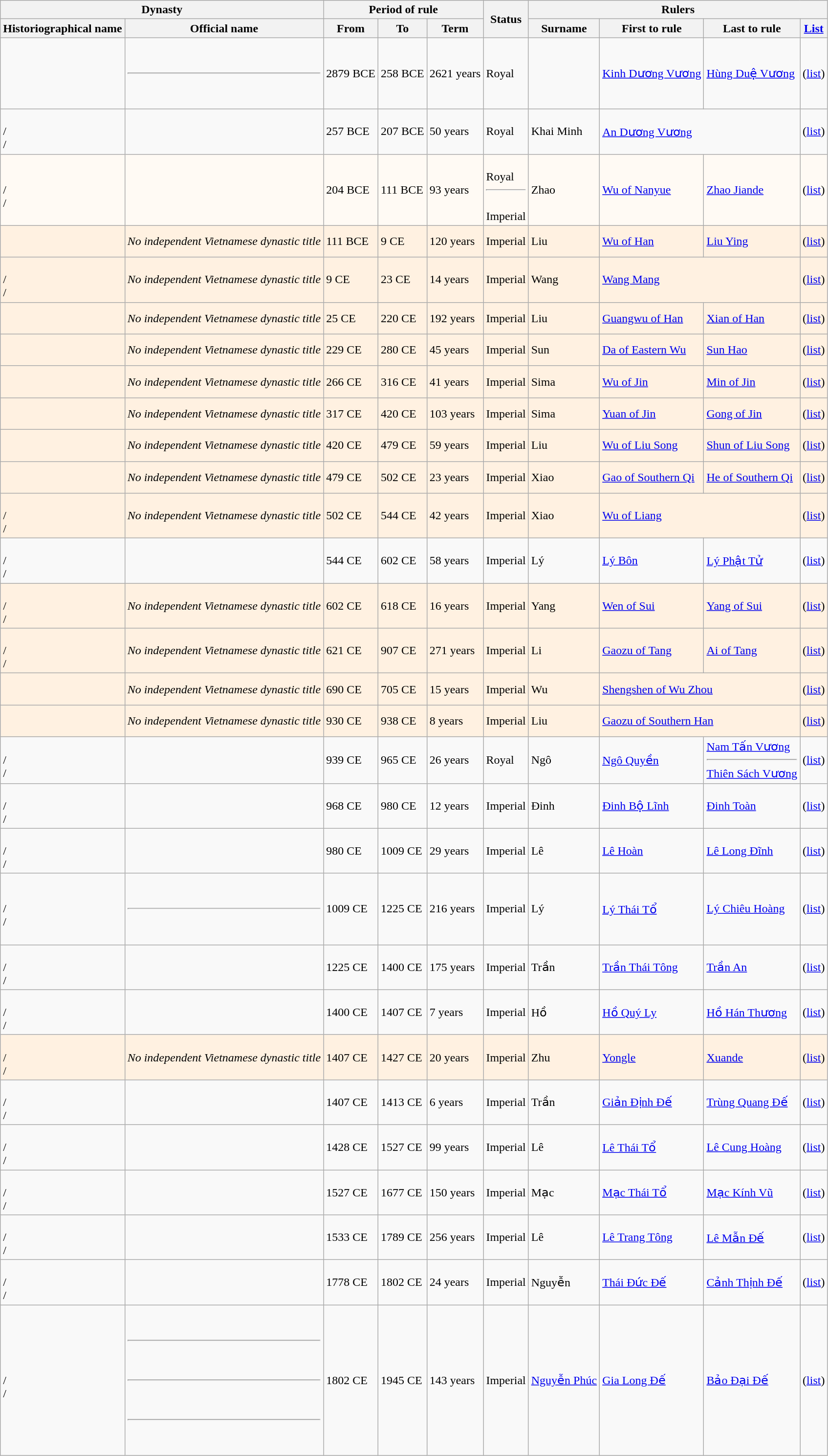<table class="wikitable" style="width:1100">
<tr>
<th colspan="2">Dynasty</th>
<th colspan="3">Period of rule</th>
<th rowspan="2">Status</th>
<th colspan="4">Rulers</th>
</tr>
<tr>
<th>Historiographical name<br></th>
<th>Official name<br></th>
<th>From</th>
<th>To</th>
<th>Term</th>
<th>Surname</th>
<th>First to rule</th>
<th>Last to rule</th>
<th><a href='#'>List</a></th>
</tr>
<tr>
<td><br><br></td>
<td><br><br><hr><br><br></td>
<td>2879 BCE</td>
<td>258 BCE</td>
<td>2621 years</td>
<td>Royal</td>
<td></td>
<td><a href='#'>Kinh Dương Vương</a></td>
<td><a href='#'>Hùng Duệ Vương</a></td>
<td>(<a href='#'>list</a>)</td>
</tr>
<tr>
<td><br> / <br> / </td>
<td><br></td>
<td>257 BCE</td>
<td>207 BCE</td>
<td>50 years</td>
<td>Royal</td>
<td>Khai Minh<br></td>
<td colspan="2"><a href='#'>An Dương Vương</a></td>
<td>(<a href='#'>list</a>)</td>
</tr>
<tr style="background:#FFFAF4;">
<td><br> / <br> / </td>
<td><br></td>
<td>204 BCE</td>
<td>111 BCE</td>
<td>93 years</td>
<td><br>Royal<hr><br>Imperial</td>
<td>Zhao<br></td>
<td><a href='#'>Wu of Nanyue</a></td>
<td><a href='#'>Zhao Jiande</a></td>
<td>(<a href='#'>list</a>)</td>
</tr>
<tr style="background:#FFF1E1;">
<td><br><br></td>
<td><em>No independent Vietnamese dynastic title</em></td>
<td>111 BCE</td>
<td>9 CE</td>
<td>120 years</td>
<td>Imperial</td>
<td>Liu<br></td>
<td><a href='#'>Wu of Han</a></td>
<td><a href='#'>Liu Ying</a></td>
<td>(<a href='#'>list</a>)</td>
</tr>
<tr style="background:#FFF1E1;">
<td><br> / <br> / </td>
<td><em>No independent Vietnamese dynastic title</em></td>
<td>9 CE</td>
<td>23 CE</td>
<td>14 years</td>
<td>Imperial</td>
<td>Wang<br></td>
<td colspan="2"><a href='#'>Wang Mang</a></td>
<td>(<a href='#'>list</a>)</td>
</tr>
<tr style="background:#FFF1E1;">
<td><br><br></td>
<td><em>No independent Vietnamese dynastic title</em></td>
<td>25 CE</td>
<td>220 CE</td>
<td>192 years</td>
<td>Imperial</td>
<td>Liu<br></td>
<td><a href='#'>Guangwu of Han</a></td>
<td><a href='#'>Xian of Han</a></td>
<td>(<a href='#'>list</a>)</td>
</tr>
<tr style="background:#FFF1E1;">
<td><br><br></td>
<td><em>No independent Vietnamese dynastic title</em></td>
<td>229 CE</td>
<td>280 CE</td>
<td>45 years</td>
<td>Imperial</td>
<td>Sun<br></td>
<td><a href='#'>Da of Eastern Wu</a></td>
<td><a href='#'>Sun Hao</a></td>
<td>(<a href='#'>list</a>)</td>
</tr>
<tr style="background:#FFF1E1;">
<td><br><br></td>
<td><em>No independent Vietnamese dynastic title</em></td>
<td>266 CE</td>
<td>316 CE</td>
<td>41 years</td>
<td>Imperial</td>
<td>Sima<br></td>
<td><a href='#'>Wu of Jin</a></td>
<td><a href='#'>Min of Jin</a></td>
<td>(<a href='#'>list</a>)</td>
</tr>
<tr style="background:#FFF1E1;">
<td><br><br></td>
<td><em>No independent Vietnamese dynastic title</em></td>
<td>317 CE</td>
<td>420 CE</td>
<td>103 years</td>
<td>Imperial</td>
<td>Sima<br></td>
<td><a href='#'>Yuan of Jin</a></td>
<td><a href='#'>Gong of Jin</a></td>
<td>(<a href='#'>list</a>)</td>
</tr>
<tr style="background:#FFF1E1;">
<td><br><br></td>
<td><em>No independent Vietnamese dynastic title</em></td>
<td>420 CE</td>
<td>479 CE</td>
<td>59 years</td>
<td>Imperial</td>
<td>Liu<br></td>
<td><a href='#'>Wu of Liu Song</a></td>
<td><a href='#'>Shun of Liu Song</a></td>
<td>(<a href='#'>list</a>)</td>
</tr>
<tr style="background:#FFF1E1;">
<td><br><br></td>
<td><em>No independent Vietnamese dynastic title</em></td>
<td>479 CE</td>
<td>502 CE</td>
<td>23 years</td>
<td>Imperial</td>
<td>Xiao<br></td>
<td><a href='#'>Gao of Southern Qi</a></td>
<td><a href='#'>He of Southern Qi</a></td>
<td>(<a href='#'>list</a>)</td>
</tr>
<tr style="background:#FFF1E1;">
<td><br> / <br> / </td>
<td><em>No independent Vietnamese dynastic title</em></td>
<td>502 CE</td>
<td>544 CE</td>
<td>42 years</td>
<td>Imperial</td>
<td>Xiao<br></td>
<td colspan="2"><a href='#'>Wu of Liang</a></td>
<td>(<a href='#'>list</a>)</td>
</tr>
<tr>
<td><br> / <br> / </td>
<td><br></td>
<td>544 CE</td>
<td>602 CE</td>
<td>58 years</td>
<td>Imperial</td>
<td>Lý<br></td>
<td><a href='#'>Lý Bôn</a></td>
<td><a href='#'>Lý Phật Tử</a></td>
<td>(<a href='#'>list</a>)</td>
</tr>
<tr style="background:#FFF1E1;">
<td><br> / <br> / </td>
<td><em>No independent Vietnamese dynastic title</em></td>
<td>602 CE</td>
<td>618 CE</td>
<td>16 years</td>
<td>Imperial</td>
<td>Yang<br></td>
<td><a href='#'>Wen of Sui</a></td>
<td><a href='#'>Yang of Sui</a></td>
<td>(<a href='#'>list</a>)</td>
</tr>
<tr style="background:#FFF1E1;">
<td><br> / <br> / </td>
<td><em>No independent Vietnamese dynastic title</em></td>
<td>621 CE</td>
<td>907 CE</td>
<td>271 years</td>
<td>Imperial</td>
<td>Li<br></td>
<td><a href='#'>Gaozu of Tang</a></td>
<td><a href='#'>Ai of Tang</a></td>
<td>(<a href='#'>list</a>)</td>
</tr>
<tr style="background:#FFF1E1;">
<td><br><br></td>
<td><em>No independent Vietnamese dynastic title</em></td>
<td>690 CE</td>
<td>705 CE</td>
<td>15 years</td>
<td>Imperial</td>
<td>Wu<br></td>
<td colspan="2"><a href='#'>Shengshen of Wu Zhou</a></td>
<td>(<a href='#'>list</a>)</td>
</tr>
<tr style="background:#FFF1E1;">
<td><br><br></td>
<td><em>No independent Vietnamese dynastic title</em></td>
<td>930 CE</td>
<td>938 CE</td>
<td>8 years</td>
<td>Imperial</td>
<td>Liu<br></td>
<td colspan="2"><a href='#'>Gaozu of Southern Han</a></td>
<td>(<a href='#'>list</a>)</td>
</tr>
<tr>
<td><br> / <br> / </td>
<td><br></td>
<td>939 CE</td>
<td>965 CE</td>
<td>26 years</td>
<td>Royal</td>
<td>Ngô<br></td>
<td><a href='#'>Ngô Quyền</a></td>
<td><a href='#'>Nam Tấn Vương</a><br><hr><a href='#'>Thiên Sách Vương</a><br></td>
<td>(<a href='#'>list</a>)</td>
</tr>
<tr>
<td><br> / <br> / </td>
<td><br></td>
<td>968 CE</td>
<td>980 CE</td>
<td>12 years</td>
<td>Imperial</td>
<td>Đinh<br></td>
<td><a href='#'>Đinh Bộ Lĩnh</a></td>
<td><a href='#'>Đinh Toàn</a></td>
<td>(<a href='#'>list</a>)</td>
</tr>
<tr>
<td><br> / <br> / </td>
<td><br></td>
<td>980 CE</td>
<td>1009 CE</td>
<td>29 years</td>
<td>Imperial</td>
<td>Lê<br></td>
<td><a href='#'>Lê Hoàn</a></td>
<td><a href='#'>Lê Long Đĩnh</a></td>
<td>(<a href='#'>list</a>)</td>
</tr>
<tr>
<td><br> / <br> / </td>
<td><br><br><hr><br><br></td>
<td>1009 CE</td>
<td>1225 CE</td>
<td>216 years</td>
<td>Imperial</td>
<td>Lý<br></td>
<td><a href='#'>Lý Thái Tổ</a></td>
<td><a href='#'>Lý Chiêu Hoàng</a></td>
<td>(<a href='#'>list</a>)</td>
</tr>
<tr>
<td><br> / <br> / </td>
<td><br></td>
<td>1225 CE</td>
<td>1400 CE</td>
<td>175 years</td>
<td>Imperial</td>
<td>Trần<br></td>
<td><a href='#'>Trần Thái Tông</a></td>
<td><a href='#'>Trần An</a></td>
<td>(<a href='#'>list</a>)</td>
</tr>
<tr>
<td><br> / <br> / </td>
<td><br></td>
<td>1400 CE</td>
<td>1407 CE</td>
<td>7 years</td>
<td>Imperial</td>
<td>Hồ<br></td>
<td><a href='#'>Hồ Quý Ly</a></td>
<td><a href='#'>Hồ Hán Thương</a></td>
<td>(<a href='#'>list</a>)</td>
</tr>
<tr style="background:#FFF1E1;">
<td><br> / <br> / </td>
<td><em>No independent Vietnamese dynastic title</em></td>
<td>1407 CE</td>
<td>1427 CE</td>
<td>20 years</td>
<td>Imperial</td>
<td>Zhu<br></td>
<td><a href='#'>Yongle</a></td>
<td><a href='#'>Xuande</a></td>
<td>(<a href='#'>list</a>)</td>
</tr>
<tr>
<td><br> / <br> / </td>
<td><br></td>
<td>1407 CE</td>
<td>1413 CE</td>
<td>6 years</td>
<td>Imperial</td>
<td>Trần<br></td>
<td><a href='#'>Giản Định Đế</a></td>
<td><a href='#'>Trùng Quang Đế</a></td>
<td>(<a href='#'>list</a>)</td>
</tr>
<tr>
<td><br> / <br> / </td>
<td><br></td>
<td>1428 CE</td>
<td>1527 CE</td>
<td>99 years</td>
<td>Imperial</td>
<td>Lê<br></td>
<td><a href='#'>Lê Thái Tổ</a></td>
<td><a href='#'>Lê Cung Hoàng</a></td>
<td>(<a href='#'>list</a>)</td>
</tr>
<tr>
<td><br> / <br> / </td>
<td><br></td>
<td>1527 CE</td>
<td>1677 CE</td>
<td>150 years</td>
<td>Imperial</td>
<td>Mạc<br></td>
<td><a href='#'>Mạc Thái Tổ</a></td>
<td><a href='#'>Mạc Kính Vũ</a></td>
<td>(<a href='#'>list</a>)</td>
</tr>
<tr>
<td><br> / <br> / </td>
<td><br></td>
<td>1533 CE</td>
<td>1789 CE</td>
<td>256 years</td>
<td>Imperial</td>
<td>Lê<br></td>
<td><a href='#'>Lê Trang Tông</a></td>
<td><a href='#'>Lê Mẫn Đế</a></td>
<td>(<a href='#'>list</a>)</td>
</tr>
<tr>
<td><br> / <br> / </td>
<td><br></td>
<td>1778 CE</td>
<td>1802 CE</td>
<td>24 years</td>
<td>Imperial</td>
<td>Nguyễn<br></td>
<td><a href='#'>Thái Đức Đế</a></td>
<td><a href='#'>Cảnh Thịnh Đế</a></td>
<td>(<a href='#'>list</a>)</td>
</tr>
<tr>
<td><br> / <br> / </td>
<td><br><br><hr><br><br><hr><br><br><hr><br><br></td>
<td>1802 CE</td>
<td>1945 CE</td>
<td>143 years</td>
<td>Imperial</td>
<td><a href='#'>Nguyễn Phúc</a><br></td>
<td><a href='#'>Gia Long Đế</a></td>
<td><a href='#'>Bảo Đại Đế</a></td>
<td>(<a href='#'>list</a>)</td>
</tr>
</table>
